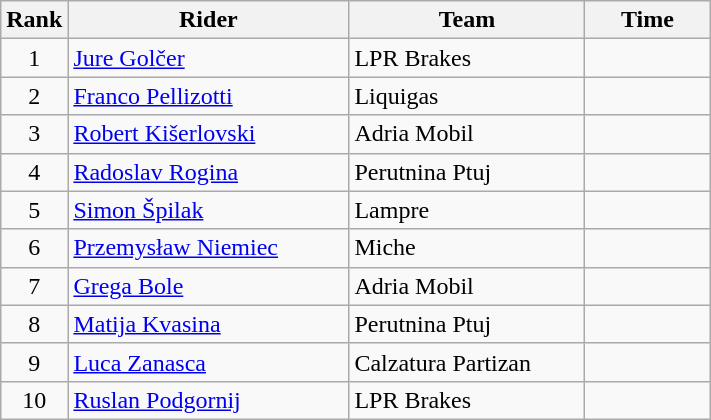<table class="wikitable">
<tr>
<th>Rank</th>
<th>Rider</th>
<th>Team</th>
<th>Time</th>
</tr>
<tr>
<td align=center>1</td>
<td width=180> <a href='#'>Jure Golčer</a> </td>
<td width=150>LPR Brakes</td>
<td width=76 align=right></td>
</tr>
<tr>
<td align=center>2</td>
<td> <a href='#'>Franco Pellizotti</a></td>
<td>Liquigas</td>
<td align=right></td>
</tr>
<tr>
<td align=center>3</td>
<td> <a href='#'>Robert Kišerlovski</a> </td>
<td>Adria Mobil</td>
<td align=right></td>
</tr>
<tr>
<td align=center>4</td>
<td> <a href='#'>Radoslav Rogina</a></td>
<td>Perutnina Ptuj</td>
<td align=right></td>
</tr>
<tr>
<td align=center>5</td>
<td> <a href='#'>Simon Špilak</a></td>
<td>Lampre</td>
<td align=right></td>
</tr>
<tr>
<td align=center>6</td>
<td> <a href='#'>Przemysław Niemiec</a></td>
<td>Miche</td>
<td align=right></td>
</tr>
<tr>
<td align=center>7</td>
<td> <a href='#'>Grega Bole</a></td>
<td>Adria Mobil</td>
<td align=right></td>
</tr>
<tr>
<td align=center>8</td>
<td> <a href='#'>Matija Kvasina</a></td>
<td>Perutnina Ptuj</td>
<td align=right></td>
</tr>
<tr>
<td align=center>9</td>
<td> <a href='#'>Luca Zanasca</a></td>
<td>Calzatura Partizan</td>
<td align=right></td>
</tr>
<tr>
<td align=center>10</td>
<td> <a href='#'>Ruslan Podgornij</a></td>
<td>LPR Brakes</td>
<td align=right></td>
</tr>
</table>
